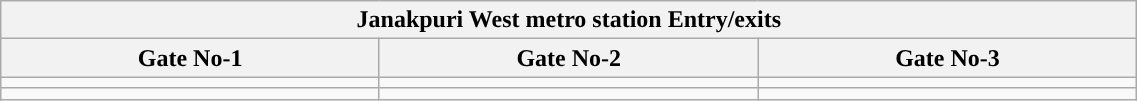<table class="wikitable" style="text-align: center;" width="60%">
<tr>
<th align="center" colspan="5" style="background:#"><span>Janakpuri West metro station Entry/exits</span></th>
</tr>
<tr>
<th style="width:30%;">Gate No-1</th>
<th style="width:30%;">Gate No-2</th>
<th style="width:30%;">Gate No-3</th>
</tr>
<tr>
<td></td>
<td></td>
<td></td>
</tr>
<tr>
<td></td>
<td></td>
<td></td>
</tr>
</table>
